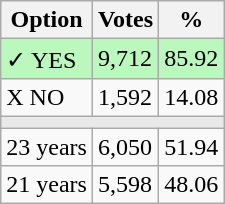<table class="wikitable">
<tr>
<th>Option</th>
<th>Votes</th>
<th>%</th>
</tr>
<tr>
<td style=background:#bbf8be>✓ YES</td>
<td style=background:#bbf8be>9,712</td>
<td style=background:#bbf8be>85.92</td>
</tr>
<tr>
<td>X NO</td>
<td>1,592</td>
<td>14.08</td>
</tr>
<tr>
<td colspan="3" bgcolor="#E9E9E9"></td>
</tr>
<tr>
<td>23 years</td>
<td>6,050</td>
<td>51.94</td>
</tr>
<tr>
<td>21 years</td>
<td>5,598</td>
<td>48.06</td>
</tr>
</table>
